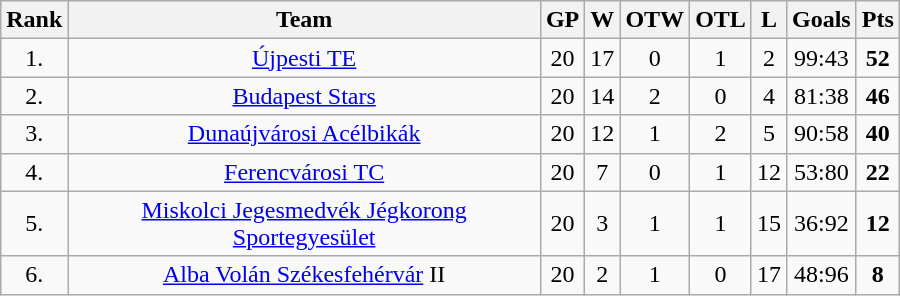<table class="wikitable" style="width:600px;">
<tr>
<th>Rank</th>
<th>Team</th>
<th>GP</th>
<th>W</th>
<th>OTW</th>
<th>OTL</th>
<th>L</th>
<th>Goals</th>
<th>Pts</th>
</tr>
<tr align="center">
<td>1.</td>
<td><a href='#'>Újpesti TE</a></td>
<td>20</td>
<td>17</td>
<td>0</td>
<td>1</td>
<td>2</td>
<td>99:43</td>
<td><strong>52</strong></td>
</tr>
<tr align="center">
<td>2.</td>
<td><a href='#'>Budapest Stars</a></td>
<td>20</td>
<td>14</td>
<td>2</td>
<td>0</td>
<td>4</td>
<td>81:38</td>
<td><strong>46</strong></td>
</tr>
<tr align="center">
<td>3.</td>
<td><a href='#'>Dunaújvárosi Acélbikák</a></td>
<td>20</td>
<td>12</td>
<td>1</td>
<td>2</td>
<td>5</td>
<td>90:58</td>
<td><strong>40</strong></td>
</tr>
<tr align="center">
<td>4.</td>
<td><a href='#'>Ferencvárosi TC</a></td>
<td>20</td>
<td>7</td>
<td>0</td>
<td>1</td>
<td>12</td>
<td>53:80</td>
<td><strong>22</strong></td>
</tr>
<tr align="center">
<td>5.</td>
<td><a href='#'>Miskolci Jegesmedvék Jégkorong Sportegyesület</a></td>
<td>20</td>
<td>3</td>
<td>1</td>
<td>1</td>
<td>15</td>
<td>36:92</td>
<td><strong>12</strong></td>
</tr>
<tr align="center">
<td>6.</td>
<td><a href='#'>Alba Volán Székesfehérvár</a> II</td>
<td>20</td>
<td>2</td>
<td>1</td>
<td>0</td>
<td>17</td>
<td>48:96</td>
<td><strong>8</strong></td>
</tr>
</table>
